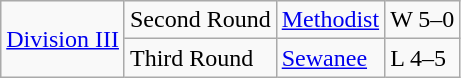<table class="wikitable">
<tr>
<td rowspan="5"><a href='#'>Division III</a></td>
<td>Second Round</td>
<td><a href='#'>Methodist</a></td>
<td>W 5–0</td>
</tr>
<tr>
<td>Third Round</td>
<td><a href='#'>Sewanee</a></td>
<td>L 4–5</td>
</tr>
</table>
